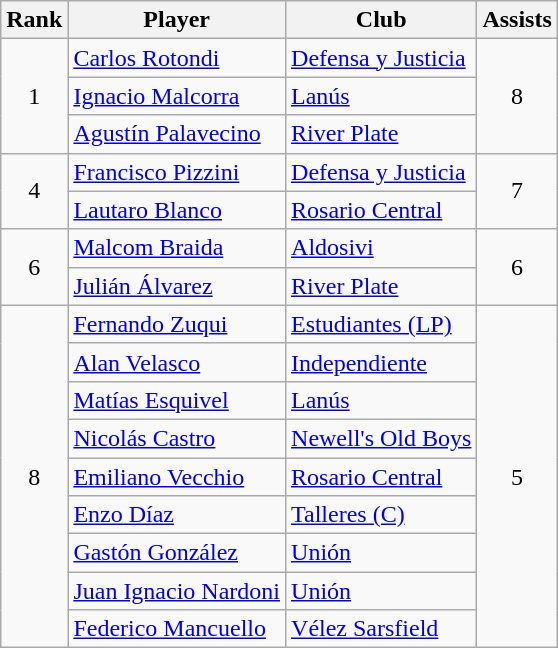<table class="wikitable">
<tr>
<th>Rank</th>
<th>Player</th>
<th>Club</th>
<th>Assists</th>
</tr>
<tr>
<td align=center rowspan=3>1</td>
<td> <a href='#'>Carlos Rotondi</a></td>
<td><a href='#'>Defensa y Justicia</a></td>
<td align=center rowspan=3>8</td>
</tr>
<tr>
<td> <a href='#'>Ignacio Malcorra</a></td>
<td><a href='#'>Lanús</a></td>
</tr>
<tr>
<td> <a href='#'>Agustín Palavecino</a></td>
<td><a href='#'>River Plate</a></td>
</tr>
<tr>
<td align=center rowspan=2>4</td>
<td> <a href='#'>Francisco Pizzini</a></td>
<td><a href='#'>Defensa y Justicia</a></td>
<td align=center rowspan=2>7</td>
</tr>
<tr>
<td> <a href='#'>Lautaro Blanco</a></td>
<td><a href='#'>Rosario Central</a></td>
</tr>
<tr>
<td align=center rowspan=2>6</td>
<td> <a href='#'>Malcom Braida</a></td>
<td><a href='#'>Aldosivi</a></td>
<td align=center rowspan=2>6</td>
</tr>
<tr>
<td> <a href='#'>Julián Álvarez</a></td>
<td><a href='#'>River Plate</a></td>
</tr>
<tr>
<td align=center rowspan=9>8</td>
<td> <a href='#'>Fernando Zuqui</a></td>
<td><a href='#'>Estudiantes (LP)</a></td>
<td align=center rowspan=9>5</td>
</tr>
<tr>
<td> <a href='#'>Alan Velasco</a></td>
<td><a href='#'>Independiente</a></td>
</tr>
<tr>
<td> <a href='#'>Matías Esquivel</a></td>
<td><a href='#'>Lanús</a></td>
</tr>
<tr>
<td> <a href='#'>Nicolás Castro</a></td>
<td><a href='#'>Newell's Old Boys</a></td>
</tr>
<tr>
<td> <a href='#'>Emiliano Vecchio</a></td>
<td><a href='#'>Rosario Central</a></td>
</tr>
<tr>
<td> <a href='#'>Enzo Díaz</a></td>
<td><a href='#'>Talleres (C)</a></td>
</tr>
<tr>
<td> <a href='#'>Gastón González</a></td>
<td><a href='#'>Unión</a></td>
</tr>
<tr>
<td> <a href='#'>Juan Ignacio Nardoni</a></td>
<td><a href='#'>Unión</a></td>
</tr>
<tr>
<td> <a href='#'>Federico Mancuello</a></td>
<td><a href='#'>Vélez Sarsfield</a></td>
</tr>
</table>
